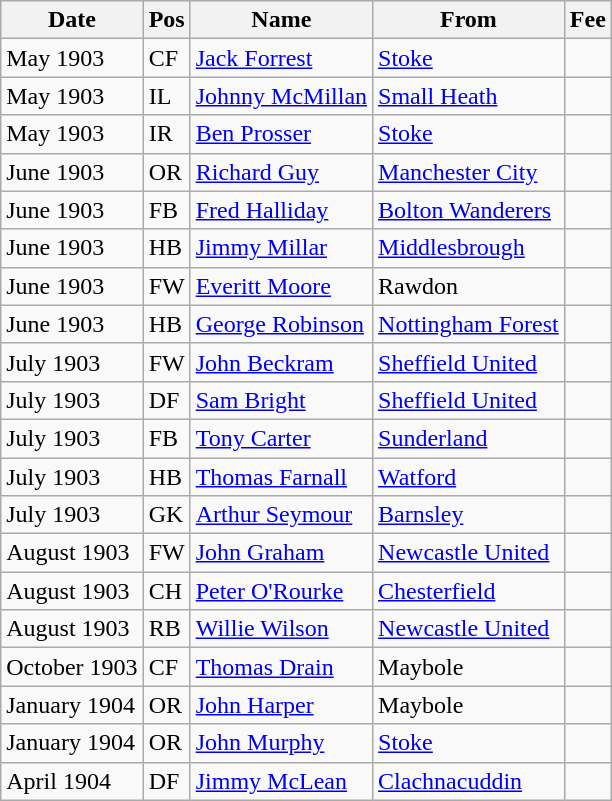<table class="wikitable">
<tr>
<th>Date</th>
<th>Pos</th>
<th>Name</th>
<th>From</th>
<th>Fee</th>
</tr>
<tr>
<td>May 1903</td>
<td>CF</td>
<td><a href='#'>Jack Forrest</a></td>
<td><a href='#'>Stoke</a></td>
<td></td>
</tr>
<tr>
<td>May 1903</td>
<td>IL</td>
<td><a href='#'>Johnny McMillan</a></td>
<td><a href='#'>Small Heath</a></td>
<td></td>
</tr>
<tr>
<td>May 1903</td>
<td>IR</td>
<td><a href='#'>Ben Prosser</a></td>
<td><a href='#'>Stoke</a></td>
<td></td>
</tr>
<tr>
<td>June 1903</td>
<td>OR</td>
<td><a href='#'>Richard Guy</a></td>
<td><a href='#'>Manchester City</a></td>
<td></td>
</tr>
<tr>
<td>June 1903</td>
<td>FB</td>
<td><a href='#'>Fred Halliday</a></td>
<td><a href='#'>Bolton Wanderers</a></td>
<td></td>
</tr>
<tr>
<td>June 1903</td>
<td>HB</td>
<td><a href='#'>Jimmy Millar</a></td>
<td><a href='#'>Middlesbrough</a></td>
<td></td>
</tr>
<tr>
<td>June 1903</td>
<td>FW</td>
<td><a href='#'>Everitt Moore</a></td>
<td>Rawdon</td>
<td></td>
</tr>
<tr>
<td>June 1903</td>
<td>HB</td>
<td><a href='#'>George Robinson</a></td>
<td><a href='#'>Nottingham Forest</a></td>
<td></td>
</tr>
<tr>
<td>July 1903</td>
<td>FW</td>
<td><a href='#'>John Beckram</a></td>
<td><a href='#'>Sheffield United</a></td>
<td></td>
</tr>
<tr>
<td>July 1903</td>
<td>DF</td>
<td><a href='#'>Sam Bright</a></td>
<td><a href='#'>Sheffield United</a></td>
<td></td>
</tr>
<tr>
<td>July 1903</td>
<td>FB</td>
<td><a href='#'>Tony Carter</a></td>
<td><a href='#'>Sunderland</a></td>
<td></td>
</tr>
<tr>
<td>July 1903</td>
<td>HB</td>
<td><a href='#'>Thomas Farnall</a></td>
<td><a href='#'>Watford</a></td>
<td></td>
</tr>
<tr>
<td>July 1903</td>
<td>GK</td>
<td><a href='#'>Arthur Seymour</a></td>
<td><a href='#'>Barnsley</a></td>
<td></td>
</tr>
<tr>
<td>August 1903</td>
<td>FW</td>
<td><a href='#'>John Graham</a></td>
<td><a href='#'>Newcastle United</a></td>
<td></td>
</tr>
<tr>
<td>August 1903</td>
<td>CH</td>
<td><a href='#'>Peter O'Rourke</a></td>
<td><a href='#'>Chesterfield</a></td>
<td></td>
</tr>
<tr>
<td>August 1903</td>
<td>RB</td>
<td><a href='#'>Willie Wilson</a></td>
<td><a href='#'>Newcastle United</a></td>
<td></td>
</tr>
<tr>
<td>October 1903</td>
<td>CF</td>
<td><a href='#'>Thomas Drain</a></td>
<td>Maybole</td>
<td></td>
</tr>
<tr>
<td>January 1904</td>
<td>OR</td>
<td><a href='#'>John Harper</a></td>
<td>Maybole</td>
<td></td>
</tr>
<tr>
<td>January 1904</td>
<td>OR</td>
<td><a href='#'>John Murphy</a></td>
<td><a href='#'>Stoke</a></td>
<td></td>
</tr>
<tr>
<td>April 1904</td>
<td>DF</td>
<td><a href='#'>Jimmy McLean</a></td>
<td><a href='#'>Clachnacuddin</a></td>
<td></td>
</tr>
</table>
